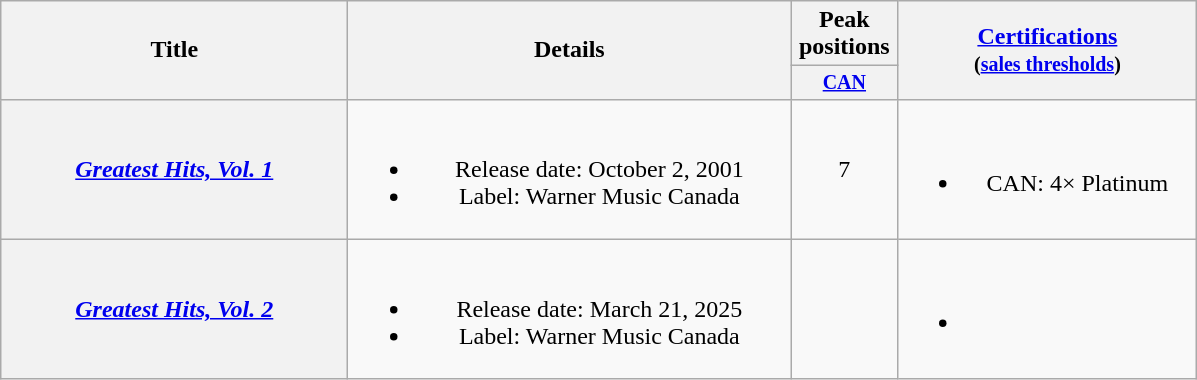<table class="wikitable plainrowheaders" style="text-align:center;">
<tr>
<th rowspan="2" style="width:14em;">Title</th>
<th rowspan="2" style="width:18em;">Details</th>
<th colspan="1">Peak positions</th>
<th rowspan="2" style="width:12em;"><a href='#'>Certifications</a><br><small>(<a href='#'>sales thresholds</a>)</small></th>
</tr>
<tr style="font-size:smaller;">
<th width="65"><a href='#'>CAN</a></th>
</tr>
<tr>
<th scope="row"><em><a href='#'>Greatest Hits, Vol. 1</a></em></th>
<td><br><ul><li>Release date: October 2, 2001</li><li>Label: Warner Music Canada</li></ul></td>
<td>7</td>
<td><br><ul><li>CAN: 4× Platinum</li></ul></td>
</tr>
<tr>
<th scope="row"><em><a href='#'>Greatest Hits, Vol. 2</a></em></th>
<td><br><ul><li>Release date: March 21, 2025</li><li>Label: Warner Music Canada</li></ul></td>
<td></td>
<td><br><ul><li></li></ul></td>
</tr>
</table>
